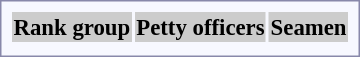<table style="border:1px solid #8888aa; background-color:#f7f8ff; padding:5px; font-size:95%; margin: 0px 12px 12px 0px;">
<tr style="background-color:#CCCCCC; text-align:center;">
<th>Rank group</th>
<th colspan=16>Petty officers</th>
<th colspan=20>Seamen</th>
</tr>
<tr style="text-align:center;">
</tr>
</table>
